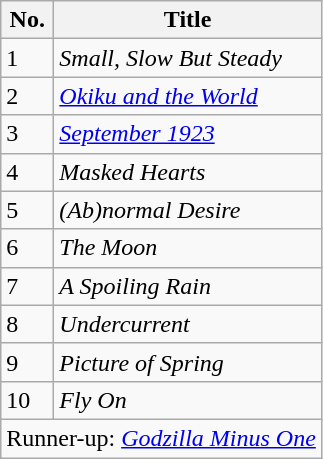<table class="wikitable">
<tr>
<th>No.</th>
<th>Title</th>
</tr>
<tr>
<td>1</td>
<td><em>Small, Slow But Steady</em></td>
</tr>
<tr>
<td>2</td>
<td><em><a href='#'>Okiku and the World</a></em></td>
</tr>
<tr>
<td>3</td>
<td><em><a href='#'>September 1923</a></em></td>
</tr>
<tr>
<td>4</td>
<td><em>Masked Hearts</em></td>
</tr>
<tr>
<td>5</td>
<td><em>(Ab)normal Desire</em></td>
</tr>
<tr>
<td>6</td>
<td><em>The Moon</em></td>
</tr>
<tr>
<td>7</td>
<td><em>A Spoiling Rain</em></td>
</tr>
<tr>
<td>8</td>
<td><em>Undercurrent</em></td>
</tr>
<tr>
<td>9</td>
<td><em>Picture of Spring</em></td>
</tr>
<tr>
<td>10</td>
<td><em>Fly On</em></td>
</tr>
<tr>
<td colspan="2">Runner-up: <em><a href='#'>Godzilla Minus One</a></em></td>
</tr>
</table>
